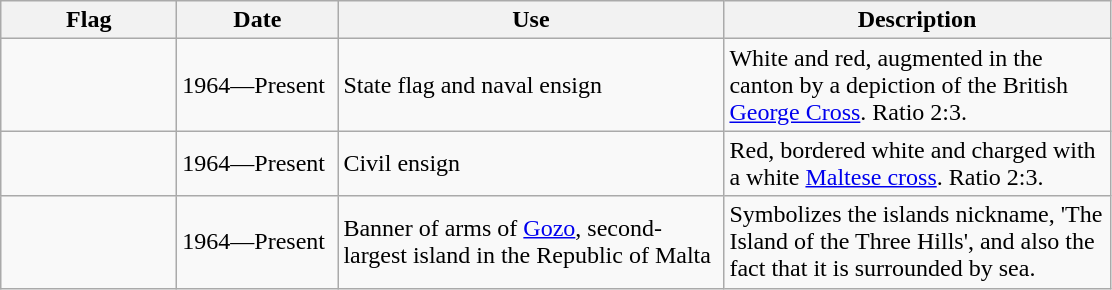<table class="wikitable">
<tr>
<th style="width:110px;">Flag</th>
<th style="width:100px;">Date</th>
<th style="width:250px;">Use</th>
<th style="width:250px;">Description</th>
</tr>
<tr>
<td></td>
<td>1964—Present</td>
<td>State flag and naval ensign</td>
<td>White and red, augmented in the canton by a depiction of the British <a href='#'>George Cross</a>. Ratio 2:3.</td>
</tr>
<tr>
<td></td>
<td>1964—Present</td>
<td>Civil ensign</td>
<td>Red, bordered white and charged with a white <a href='#'>Maltese cross</a>. Ratio 2:3.</td>
</tr>
<tr>
<td></td>
<td>1964—Present</td>
<td>Banner of arms of <a href='#'>Gozo</a>, second-largest island in the Republic of Malta</td>
<td>Symbolizes the islands nickname, 'The Island of the Three Hills', and also the fact that it is surrounded by sea.</td>
</tr>
</table>
